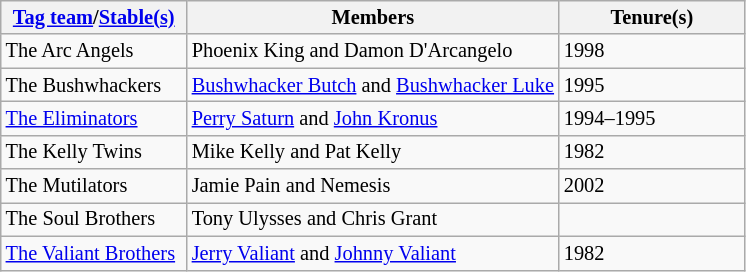<table style="font-size: 85%; text-align: left;" class="wikitable">
<tr>
<th width="25%"><a href='#'>Tag team</a>/<a href='#'>Stable(s)</a></th>
<th width="50%">Members</th>
<th width="25%">Tenure(s)</th>
</tr>
<tr>
<td>The Arc Angels</td>
<td>Phoenix King and Damon D'Arcangelo</td>
<td>1998</td>
</tr>
<tr>
<td>The Bushwhackers</td>
<td><a href='#'>Bushwhacker Butch</a> and <a href='#'>Bushwhacker Luke</a></td>
<td>1995</td>
</tr>
<tr>
<td><a href='#'>The Eliminators</a></td>
<td><a href='#'>Perry Saturn</a> and <a href='#'>John Kronus</a></td>
<td>1994–1995</td>
</tr>
<tr>
<td>The Kelly Twins</td>
<td>Mike Kelly and Pat Kelly</td>
<td>1982</td>
</tr>
<tr>
<td>The Mutilators</td>
<td>Jamie Pain and Nemesis</td>
<td>2002</td>
</tr>
<tr>
<td>The Soul Brothers</td>
<td>Tony Ulysses and Chris Grant</td>
<td></td>
</tr>
<tr>
<td><a href='#'>The Valiant Brothers</a></td>
<td><a href='#'>Jerry Valiant</a> and <a href='#'>Johnny Valiant</a></td>
<td>1982</td>
</tr>
</table>
